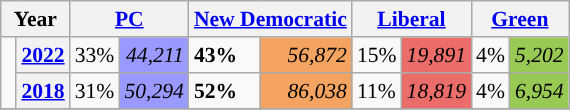<table class="wikitable" style="float:right; width:400; font-size:90%; margin-left:1em;">
<tr>
<th colspan="2" scope="col">Year</th>
<th colspan="2" scope="col"><a href='#'>PC</a></th>
<th colspan="2" scope="col"><a href='#'>New Democratic</a></th>
<th colspan="2" scope="col"><a href='#'>Liberal</a></th>
<th colspan="2" scope="col"><a href='#'>Green</a></th>
</tr>
<tr>
<td rowspan="2" style="width: 0.25em; background-color: "></td>
<th><a href='#'>2022</a></th>
<td>33%</td>
<td style="text-align:right; background:#9999FF;"><em>44,211</em></td>
<td><strong>43%</strong></td>
<td style="text-align:right; background:#F4A460;"><em>56,872</em></td>
<td>15%</td>
<td style="text-align:right; background:#EA6D6A;"><em>19,891</em></td>
<td>4%</td>
<td style="text-align:right; background:#99C955;"><em>5,202</em></td>
</tr>
<tr>
<th><a href='#'>2018</a></th>
<td>31%</td>
<td style="text-align:right; background:#9999FF;"><em>50,294</em></td>
<td><strong>52%</strong></td>
<td style="text-align:right; background:#F4A460;"><em>86,038</em></td>
<td>11%</td>
<td style="text-align:right; background:#EA6D6A;"><em>18,819</em></td>
<td>4%</td>
<td style="text-align:right; background:#99C955;"><em>6,954</em></td>
</tr>
<tr>
</tr>
</table>
